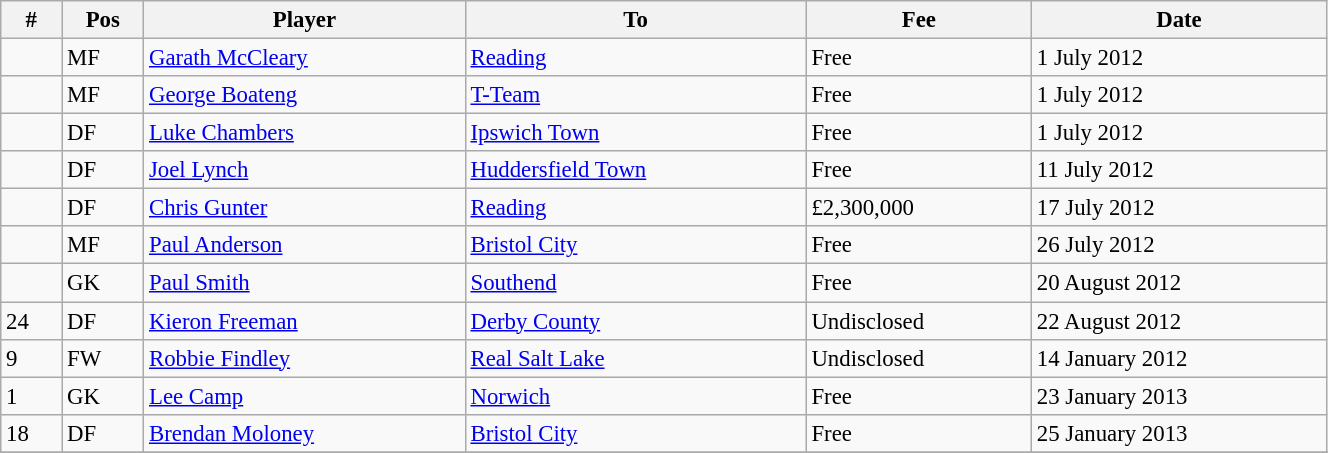<table class="wikitable" style="width:70%; text-align:center; font-size:95%; text-align:left;">
<tr>
<th>#</th>
<th>Pos</th>
<th>Player</th>
<th>To</th>
<th>Fee</th>
<th>Date</th>
</tr>
<tr>
<td></td>
<td>MF</td>
<td> <a href='#'>Garath McCleary</a></td>
<td> <a href='#'>Reading</a></td>
<td>Free</td>
<td>1 July 2012</td>
</tr>
<tr>
<td></td>
<td>MF</td>
<td> <a href='#'>George Boateng</a></td>
<td> <a href='#'>T-Team</a></td>
<td>Free</td>
<td>1 July 2012</td>
</tr>
<tr>
<td></td>
<td>DF</td>
<td> <a href='#'>Luke Chambers</a></td>
<td> <a href='#'>Ipswich Town</a></td>
<td>Free</td>
<td>1 July 2012</td>
</tr>
<tr>
<td></td>
<td>DF</td>
<td> <a href='#'>Joel Lynch</a></td>
<td> <a href='#'>Huddersfield Town</a></td>
<td>Free</td>
<td>11 July 2012</td>
</tr>
<tr>
<td></td>
<td>DF</td>
<td> <a href='#'>Chris Gunter</a></td>
<td> <a href='#'>Reading</a></td>
<td>£2,300,000</td>
<td>17 July 2012</td>
</tr>
<tr>
<td></td>
<td>MF</td>
<td> <a href='#'>Paul Anderson</a></td>
<td> <a href='#'>Bristol City</a></td>
<td>Free</td>
<td>26 July 2012</td>
</tr>
<tr>
<td></td>
<td>GK</td>
<td> <a href='#'>Paul Smith</a></td>
<td> <a href='#'>Southend</a></td>
<td>Free</td>
<td>20 August 2012</td>
</tr>
<tr>
<td>24</td>
<td>DF</td>
<td> <a href='#'>Kieron Freeman</a></td>
<td> <a href='#'>Derby County</a></td>
<td>Undisclosed</td>
<td>22 August 2012</td>
</tr>
<tr>
<td>9</td>
<td>FW</td>
<td> <a href='#'>Robbie Findley</a></td>
<td> <a href='#'>Real Salt Lake</a></td>
<td>Undisclosed</td>
<td>14 January 2012</td>
</tr>
<tr>
<td>1</td>
<td>GK</td>
<td> <a href='#'>Lee Camp</a></td>
<td> <a href='#'>Norwich</a></td>
<td>Free</td>
<td>23 January 2013</td>
</tr>
<tr>
<td>18</td>
<td>DF</td>
<td> <a href='#'>Brendan Moloney</a></td>
<td> <a href='#'>Bristol City</a></td>
<td>Free</td>
<td>25 January 2013</td>
</tr>
<tr Wezzy Morgan is a blue he hates forest>
</tr>
<tr>
</tr>
</table>
